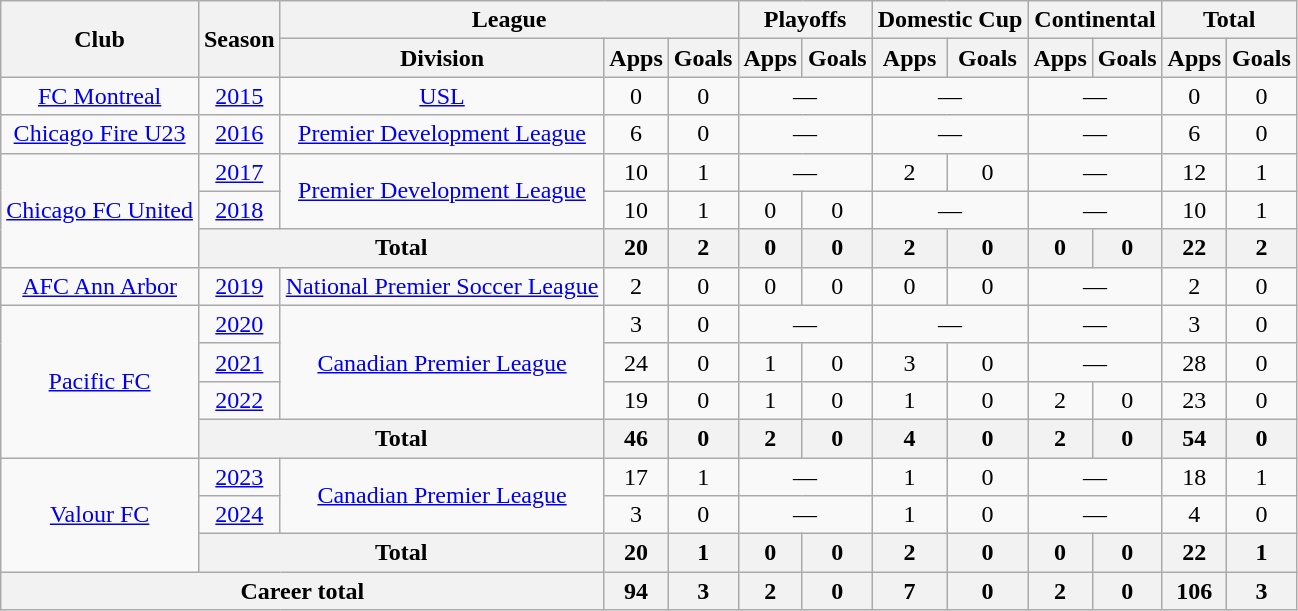<table class="wikitable" style="text-align:center">
<tr>
<th rowspan="2">Club</th>
<th rowspan="2">Season</th>
<th colspan="3">League</th>
<th colspan="2">Playoffs</th>
<th colspan="2">Domestic Cup</th>
<th colspan="2">Continental</th>
<th colspan="2">Total</th>
</tr>
<tr>
<th>Division</th>
<th>Apps</th>
<th>Goals</th>
<th>Apps</th>
<th>Goals</th>
<th>Apps</th>
<th>Goals</th>
<th>Apps</th>
<th>Goals</th>
<th>Apps</th>
<th>Goals</th>
</tr>
<tr>
<td><a href='#'>FC Montreal</a></td>
<td><a href='#'>2015</a></td>
<td><a href='#'>USL</a></td>
<td>0</td>
<td>0</td>
<td colspan="2">—</td>
<td colspan="2">—</td>
<td colspan="2">—</td>
<td>0</td>
<td>0</td>
</tr>
<tr>
<td><a href='#'>Chicago Fire U23</a></td>
<td><a href='#'>2016</a></td>
<td><a href='#'>Premier Development League</a></td>
<td>6</td>
<td>0</td>
<td colspan="2">—</td>
<td colspan="2">—</td>
<td colspan="2">—</td>
<td>6</td>
<td>0</td>
</tr>
<tr>
<td rowspan="3"><a href='#'>Chicago FC United</a></td>
<td><a href='#'>2017</a></td>
<td rowspan="2"><a href='#'>Premier Development League</a></td>
<td>10</td>
<td>1</td>
<td colspan="2">—</td>
<td>2</td>
<td>0</td>
<td colspan="2">—</td>
<td>12</td>
<td>1</td>
</tr>
<tr>
<td><a href='#'>2018</a></td>
<td>10</td>
<td>1</td>
<td>0</td>
<td>0</td>
<td colspan="2">—</td>
<td colspan="2">—</td>
<td>10</td>
<td>1</td>
</tr>
<tr>
<th colspan="2">Total</th>
<th>20</th>
<th>2</th>
<th>0</th>
<th>0</th>
<th>2</th>
<th>0</th>
<th>0</th>
<th>0</th>
<th>22</th>
<th>2</th>
</tr>
<tr>
<td><a href='#'>AFC Ann Arbor</a></td>
<td><a href='#'>2019</a></td>
<td><a href='#'>National Premier Soccer League</a></td>
<td>2</td>
<td>0</td>
<td>0</td>
<td>0</td>
<td>0</td>
<td>0</td>
<td colspan="2">—</td>
<td>2</td>
<td>0</td>
</tr>
<tr>
<td rowspan="4"><a href='#'>Pacific FC</a></td>
<td><a href='#'>2020</a></td>
<td rowspan="3"><a href='#'>Canadian Premier League</a></td>
<td>3</td>
<td>0</td>
<td colspan="2">—</td>
<td colspan="2">—</td>
<td colspan="2">—</td>
<td>3</td>
<td>0</td>
</tr>
<tr>
<td><a href='#'>2021</a></td>
<td>24</td>
<td>0</td>
<td>1</td>
<td>0</td>
<td>3</td>
<td>0</td>
<td colspan="2">—</td>
<td>28</td>
<td>0</td>
</tr>
<tr>
<td><a href='#'>2022</a></td>
<td>19</td>
<td>0</td>
<td>1</td>
<td>0</td>
<td>1</td>
<td>0</td>
<td>2</td>
<td>0</td>
<td>23</td>
<td>0</td>
</tr>
<tr>
<th colspan="2">Total</th>
<th>46</th>
<th>0</th>
<th>2</th>
<th>0</th>
<th>4</th>
<th>0</th>
<th>2</th>
<th>0</th>
<th>54</th>
<th>0</th>
</tr>
<tr>
<td rowspan="3"><a href='#'>Valour FC</a></td>
<td><a href='#'>2023</a></td>
<td rowspan="2"><a href='#'>Canadian Premier League</a></td>
<td>17</td>
<td>1</td>
<td colspan="2">—</td>
<td>1</td>
<td>0</td>
<td colspan="2">—</td>
<td>18</td>
<td>1</td>
</tr>
<tr>
<td><a href='#'>2024</a></td>
<td>3</td>
<td>0</td>
<td colspan="2">—</td>
<td>1</td>
<td>0</td>
<td colspan="2">—</td>
<td>4</td>
<td>0</td>
</tr>
<tr>
<th colspan="2">Total</th>
<th>20</th>
<th>1</th>
<th>0</th>
<th>0</th>
<th>2</th>
<th>0</th>
<th>0</th>
<th>0</th>
<th>22</th>
<th>1</th>
</tr>
<tr>
<th colspan="3">Career total</th>
<th>94</th>
<th>3</th>
<th>2</th>
<th>0</th>
<th>7</th>
<th>0</th>
<th>2</th>
<th>0</th>
<th>106</th>
<th>3</th>
</tr>
</table>
